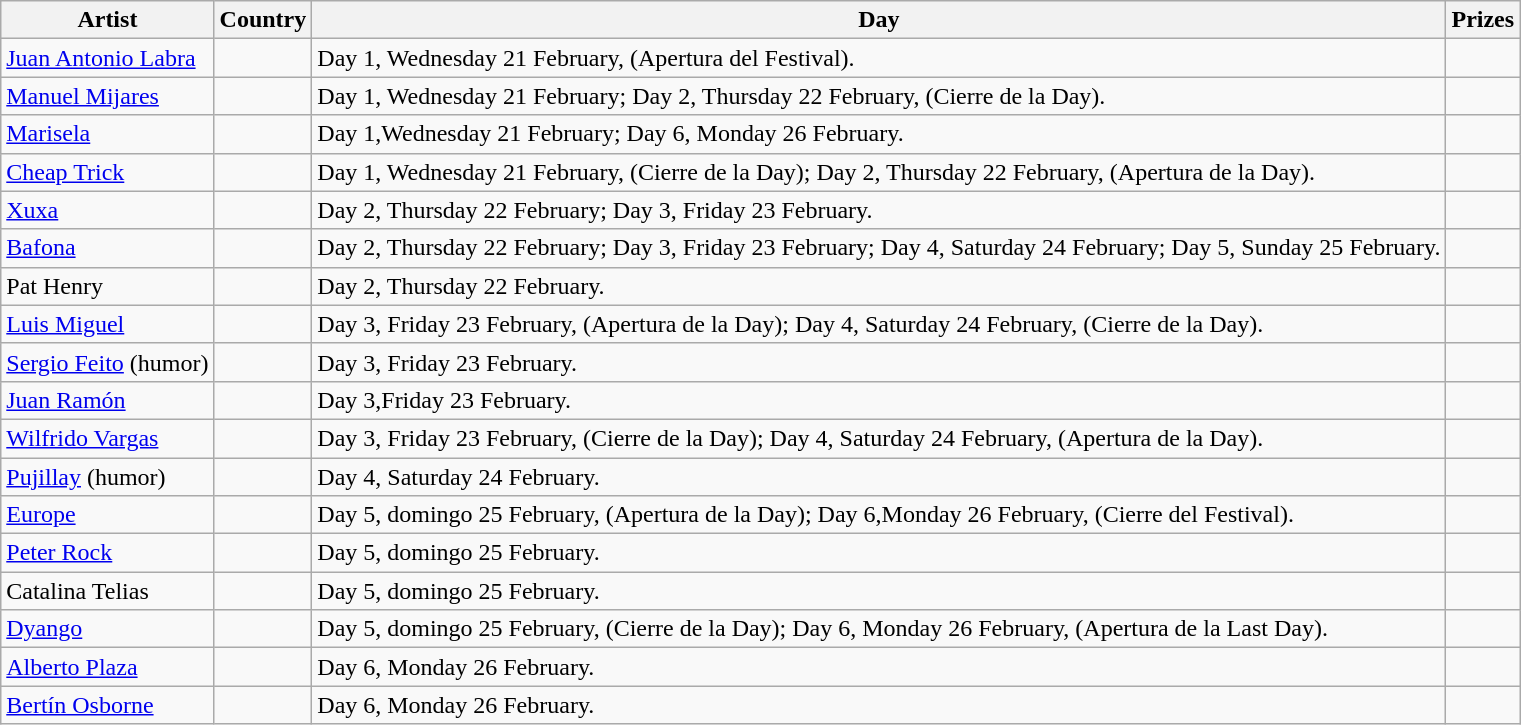<table class="wikitable">
<tr>
<th>Artist</th>
<th>Country</th>
<th>Day</th>
<th>Prizes</th>
</tr>
<tr>
<td><a href='#'>Juan Antonio Labra</a></td>
<td></td>
<td>Day 1, Wednesday 21 February, (Apertura del Festival).</td>
<td></td>
</tr>
<tr>
<td><a href='#'>Manuel Mijares</a></td>
<td></td>
<td>Day 1, Wednesday 21 February; Day 2, Thursday 22 February, (Cierre de la Day).</td>
<td></td>
</tr>
<tr>
<td><a href='#'>Marisela</a></td>
<td></td>
<td>Day 1,Wednesday 21 February; Day 6, Monday 26 February.</td>
<td></td>
</tr>
<tr>
<td><a href='#'>Cheap Trick</a></td>
<td></td>
<td>Day 1, Wednesday 21 February, (Cierre de la Day); Day 2, Thursday 22 February, (Apertura de la Day).</td>
<td></td>
</tr>
<tr>
<td><a href='#'>Xuxa</a></td>
<td></td>
<td>Day 2, Thursday 22 February; Day 3, Friday 23 February.</td>
<td></td>
</tr>
<tr>
<td><a href='#'>Bafona</a></td>
<td></td>
<td>Day 2, Thursday 22 February; Day 3, Friday 23 February; Day 4, Saturday 24 February; Day 5, Sunday 25 February.</td>
<td></td>
</tr>
<tr>
<td>Pat Henry</td>
<td></td>
<td>Day 2, Thursday 22 February.</td>
<td></td>
</tr>
<tr>
<td><a href='#'>Luis Miguel</a></td>
<td></td>
<td>Day 3, Friday 23 February, (Apertura de la Day); Day 4, Saturday 24 February, (Cierre de la Day).</td>
<td></td>
</tr>
<tr>
<td><a href='#'>Sergio Feito</a> (humor)</td>
<td></td>
<td>Day 3, Friday 23 February.</td>
<td></td>
</tr>
<tr>
<td><a href='#'>Juan Ramón</a></td>
<td></td>
<td>Day 3,Friday 23 February.</td>
<td></td>
</tr>
<tr>
<td><a href='#'>Wilfrido Vargas</a></td>
<td></td>
<td>Day 3, Friday 23 February, (Cierre de la Day); Day 4, Saturday 24 February, (Apertura de la Day).</td>
<td></td>
</tr>
<tr>
<td><a href='#'>Pujillay</a> (humor)</td>
<td></td>
<td>Day 4, Saturday 24 February.</td>
<td></td>
</tr>
<tr>
<td><a href='#'>Europe</a></td>
<td></td>
<td>Day 5, domingo 25 February, (Apertura de la Day); Day 6,Monday 26 February, (Cierre del Festival).</td>
<td></td>
</tr>
<tr>
<td><a href='#'>Peter Rock</a></td>
<td></td>
<td>Day 5, domingo 25 February.</td>
<td></td>
</tr>
<tr>
<td>Catalina Telias</td>
<td></td>
<td>Day 5, domingo 25 February.</td>
<td></td>
</tr>
<tr>
<td><a href='#'>Dyango</a></td>
<td></td>
<td>Day 5, domingo 25 February, (Cierre de la Day); Day 6, Monday 26 February, (Apertura de la Last Day).</td>
<td></td>
</tr>
<tr>
<td><a href='#'>Alberto Plaza</a></td>
<td></td>
<td>Day 6, Monday 26 February.</td>
<td></td>
</tr>
<tr>
<td><a href='#'>Bertín Osborne</a></td>
<td></td>
<td>Day 6, Monday 26 February.</td>
<td></td>
</tr>
</table>
